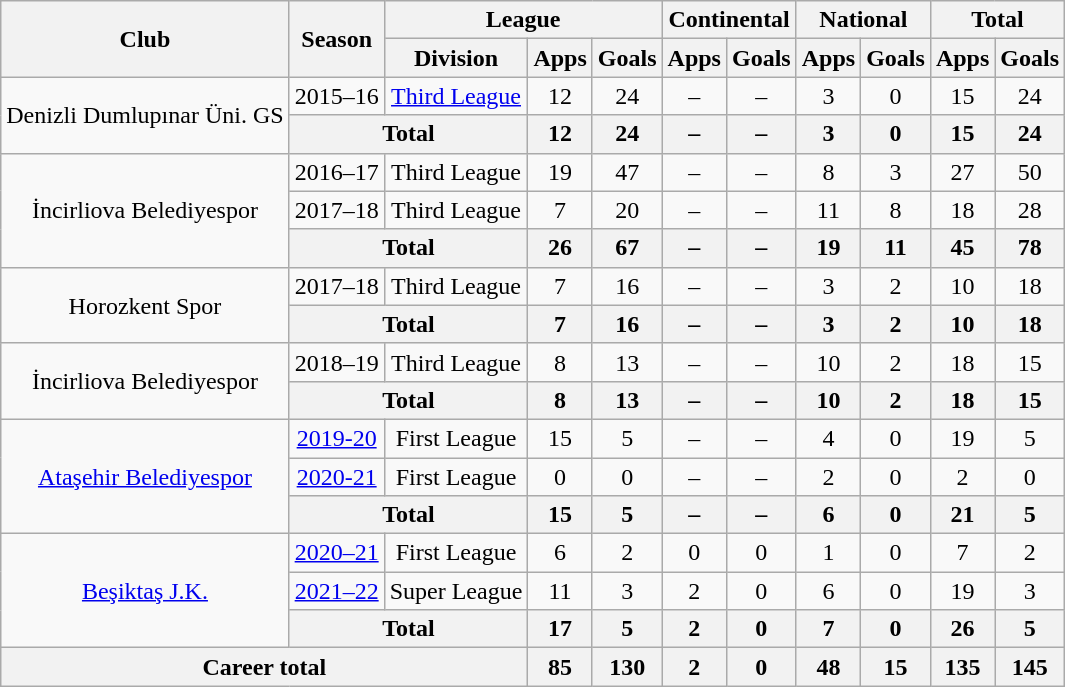<table class="wikitable" style="text-align: center;">
<tr>
<th rowspan=2>Club</th>
<th rowspan=2>Season</th>
<th colspan=3>League</th>
<th colspan=2>Continental</th>
<th colspan=2>National</th>
<th colspan=2>Total</th>
</tr>
<tr>
<th>Division</th>
<th>Apps</th>
<th>Goals</th>
<th>Apps</th>
<th>Goals</th>
<th>Apps</th>
<th>Goals</th>
<th>Apps</th>
<th>Goals</th>
</tr>
<tr>
<td rowspan=2>Denizli Dumlupınar Üni. GS</td>
<td>2015–16</td>
<td><a href='#'>Third League</a></td>
<td>12</td>
<td>24</td>
<td>–</td>
<td>–</td>
<td>3</td>
<td>0</td>
<td>15</td>
<td>24</td>
</tr>
<tr>
<th colspan=2>Total</th>
<th>12</th>
<th>24</th>
<th>–</th>
<th>–</th>
<th>3</th>
<th>0</th>
<th>15</th>
<th>24</th>
</tr>
<tr>
<td rowspan=3>İncirliova Belediyespor</td>
<td>2016–17</td>
<td>Third League</td>
<td>19</td>
<td>47</td>
<td>–</td>
<td>–</td>
<td>8</td>
<td>3</td>
<td>27</td>
<td>50</td>
</tr>
<tr>
<td>2017–18</td>
<td>Third League</td>
<td>7</td>
<td>20</td>
<td>–</td>
<td>–</td>
<td>11</td>
<td>8</td>
<td>18</td>
<td>28</td>
</tr>
<tr>
<th colspan=2>Total</th>
<th>26</th>
<th>67</th>
<th>–</th>
<th>–</th>
<th>19</th>
<th>11</th>
<th>45</th>
<th>78</th>
</tr>
<tr>
<td rowspan=2>Horozkent Spor</td>
<td>2017–18</td>
<td>Third League</td>
<td>7</td>
<td>16</td>
<td>–</td>
<td>–</td>
<td>3</td>
<td>2</td>
<td>10</td>
<td>18</td>
</tr>
<tr>
<th colspan=2>Total</th>
<th>7</th>
<th>16</th>
<th>–</th>
<th>–</th>
<th>3</th>
<th>2</th>
<th>10</th>
<th>18</th>
</tr>
<tr>
<td rowspan=2>İncirliova Belediyespor</td>
<td>2018–19</td>
<td>Third League</td>
<td>8</td>
<td>13</td>
<td>–</td>
<td>–</td>
<td>10</td>
<td>2</td>
<td>18</td>
<td>15</td>
</tr>
<tr>
<th colspan=2>Total</th>
<th>8</th>
<th>13</th>
<th>–</th>
<th>–</th>
<th>10</th>
<th>2</th>
<th>18</th>
<th>15</th>
</tr>
<tr>
<td rowspan=3><a href='#'>Ataşehir Belediyespor</a></td>
<td><a href='#'>2019-20</a></td>
<td>First League</td>
<td>15</td>
<td>5</td>
<td>–</td>
<td>–</td>
<td>4</td>
<td>0</td>
<td>19</td>
<td>5</td>
</tr>
<tr>
<td><a href='#'>2020-21</a></td>
<td>First League</td>
<td>0</td>
<td>0</td>
<td>–</td>
<td>–</td>
<td>2</td>
<td>0</td>
<td>2</td>
<td>0</td>
</tr>
<tr>
<th colspan=2>Total</th>
<th>15</th>
<th>5</th>
<th>–</th>
<th>–</th>
<th>6</th>
<th>0</th>
<th>21</th>
<th>5</th>
</tr>
<tr>
<td rowspan=3><a href='#'>Beşiktaş J.K.</a></td>
<td><a href='#'>2020–21</a></td>
<td>First League</td>
<td>6</td>
<td>2</td>
<td>0</td>
<td>0</td>
<td>1</td>
<td>0</td>
<td>7</td>
<td>2</td>
</tr>
<tr>
<td><a href='#'>2021–22</a></td>
<td>Super League</td>
<td>11</td>
<td>3</td>
<td>2</td>
<td>0</td>
<td>6</td>
<td>0</td>
<td>19</td>
<td>3</td>
</tr>
<tr>
<th colspan=2>Total</th>
<th>17</th>
<th>5</th>
<th>2</th>
<th>0</th>
<th>7</th>
<th>0</th>
<th>26</th>
<th>5</th>
</tr>
<tr>
<th colspan=3>Career total</th>
<th>85</th>
<th>130</th>
<th>2</th>
<th>0</th>
<th>48</th>
<th>15</th>
<th>135</th>
<th>145</th>
</tr>
</table>
